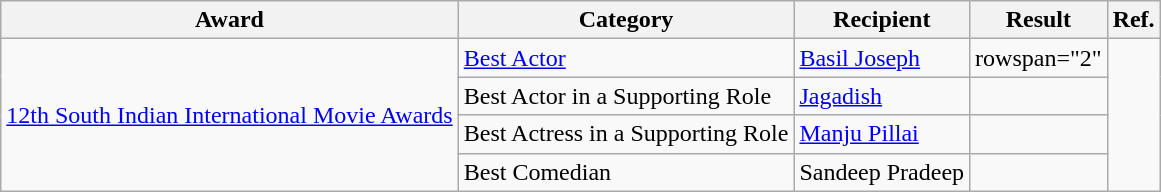<table class="wikitable">
<tr>
<th>Award</th>
<th>Category</th>
<th>Recipient</th>
<th>Result</th>
<th>Ref.</th>
</tr>
<tr>
<td rowspan="4"><a href='#'>12th South Indian International Movie Awards</a></td>
<td><a href='#'>Best Actor</a></td>
<td><a href='#'>Basil Joseph</a></td>
<td>rowspan="2" </td>
<td rowspan="4"></td>
</tr>
<tr>
<td>Best Actor in a Supporting Role</td>
<td><a href='#'>Jagadish</a></td>
</tr>
<tr>
<td>Best Actress in a Supporting Role</td>
<td><a href='#'>Manju Pillai</a></td>
<td></td>
</tr>
<tr>
<td>Best Comedian</td>
<td>Sandeep Pradeep</td>
<td></td>
</tr>
</table>
